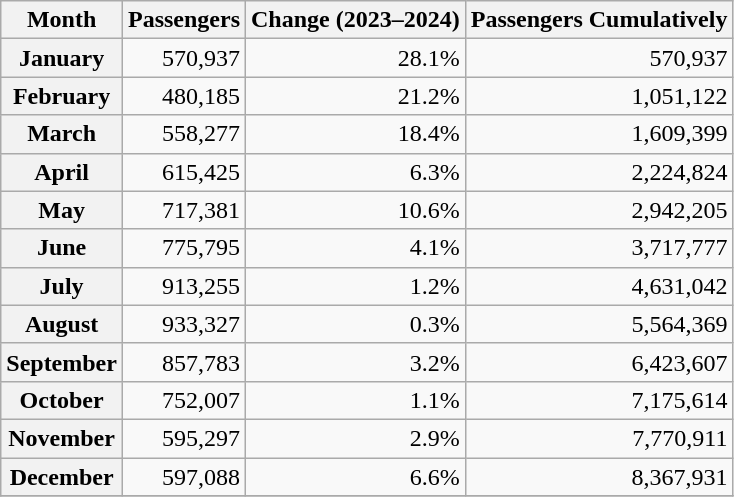<table class="wikitable sortable">
<tr>
<th>Month</th>
<th>Passengers</th>
<th>Change (2023–2024)</th>
<th>Passengers Cumulatively</th>
</tr>
<tr align=right>
<th>January</th>
<td>570,937</td>
<td> 28.1%</td>
<td>570,937</td>
</tr>
<tr align=right>
<th>February</th>
<td>480,185</td>
<td> 21.2%</td>
<td>1,051,122</td>
</tr>
<tr align=right>
<th>March</th>
<td>558,277</td>
<td> 18.4%</td>
<td>1,609,399</td>
</tr>
<tr align=right>
<th>April</th>
<td>615,425</td>
<td> 6.3%</td>
<td>2,224,824</td>
</tr>
<tr align=right>
<th>May</th>
<td>717,381</td>
<td> 10.6%</td>
<td>2,942,205</td>
</tr>
<tr align=right>
<th>June</th>
<td>775,795</td>
<td> 4.1%</td>
<td>3,717,777</td>
</tr>
<tr align=right>
<th>July</th>
<td>913,255</td>
<td> 1.2%</td>
<td>4,631,042</td>
</tr>
<tr align=right>
<th>August</th>
<td>933,327</td>
<td> 0.3%</td>
<td>5,564,369</td>
</tr>
<tr align=right>
<th>September</th>
<td>857,783</td>
<td> 3.2%</td>
<td>6,423,607</td>
</tr>
<tr align=right>
<th>October</th>
<td>752,007</td>
<td> 1.1%</td>
<td>7,175,614</td>
</tr>
<tr align=right>
<th>November</th>
<td>595,297</td>
<td> 2.9%</td>
<td>7,770,911</td>
</tr>
<tr align=right>
<th>December</th>
<td>597,088</td>
<td> 6.6%</td>
<td>8,367,931</td>
</tr>
<tr align=right>
</tr>
</table>
